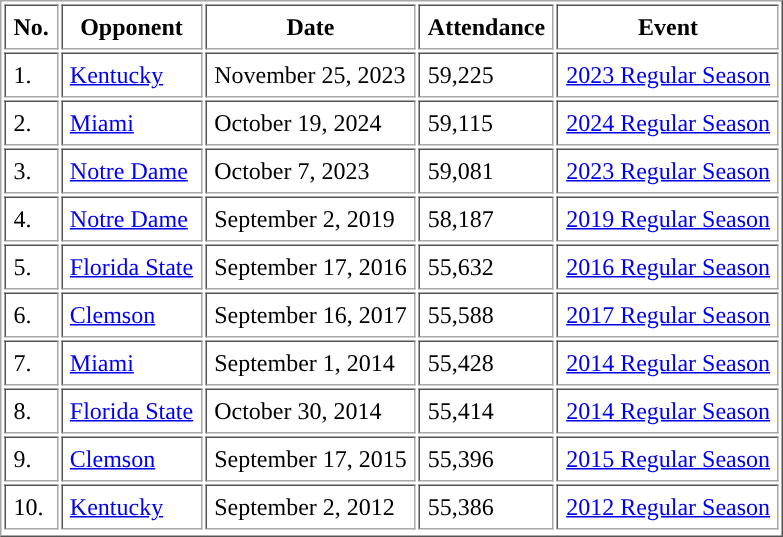<table border="1" cellpadding="5">
<tr>
<th>No.</th>
<th>Opponent</th>
<th>Date</th>
<th>Attendance</th>
<th>Event</th>
</tr>
<tr>
<td>1.</td>
<td><a href='#'>Kentucky</a></td>
<td>November 25, 2023</td>
<td>59,225 </td>
<td><a href='#'>2023 Regular Season</a></td>
</tr>
<tr>
<td>2.</td>
<td><a href='#'>Miami</a></td>
<td>October 19, 2024</td>
<td>59,115 </td>
<td><a href='#'>2024 Regular Season</a></td>
</tr>
<tr>
<td>3.</td>
<td><a href='#'>Notre Dame</a></td>
<td>October 7, 2023</td>
<td>59,081 </td>
<td><a href='#'>2023 Regular Season</a></td>
</tr>
<tr>
<td>4.</td>
<td><a href='#'>Notre Dame</a></td>
<td>September 2, 2019</td>
<td>58,187 </td>
<td><a href='#'>2019 Regular Season</a></td>
</tr>
<tr>
<td>5.</td>
<td><a href='#'>Florida State</a></td>
<td>September 17, 2016</td>
<td>55,632 </td>
<td><a href='#'>2016 Regular Season</a></td>
</tr>
<tr>
<td>6.</td>
<td><a href='#'>Clemson</a></td>
<td>September 16, 2017</td>
<td>55,588 </td>
<td><a href='#'>2017 Regular Season</a></td>
</tr>
<tr>
<td>7.</td>
<td><a href='#'>Miami</a></td>
<td>September 1, 2014</td>
<td>55,428 </td>
<td><a href='#'>2014 Regular Season</a></td>
</tr>
<tr>
<td>8.</td>
<td><a href='#'>Florida State</a></td>
<td>October 30, 2014</td>
<td>55,414 </td>
<td><a href='#'>2014 Regular Season</a></td>
</tr>
<tr>
<td>9.</td>
<td><a href='#'>Clemson</a></td>
<td>September 17, 2015</td>
<td>55,396 </td>
<td><a href='#'>2015 Regular Season</a></td>
</tr>
<tr>
<td>10.</td>
<td><a href='#'>Kentucky</a></td>
<td>September 2, 2012</td>
<td>55,386 </td>
<td><a href='#'>2012 Regular Season</a></td>
</tr>
<tr>
</tr>
</table>
